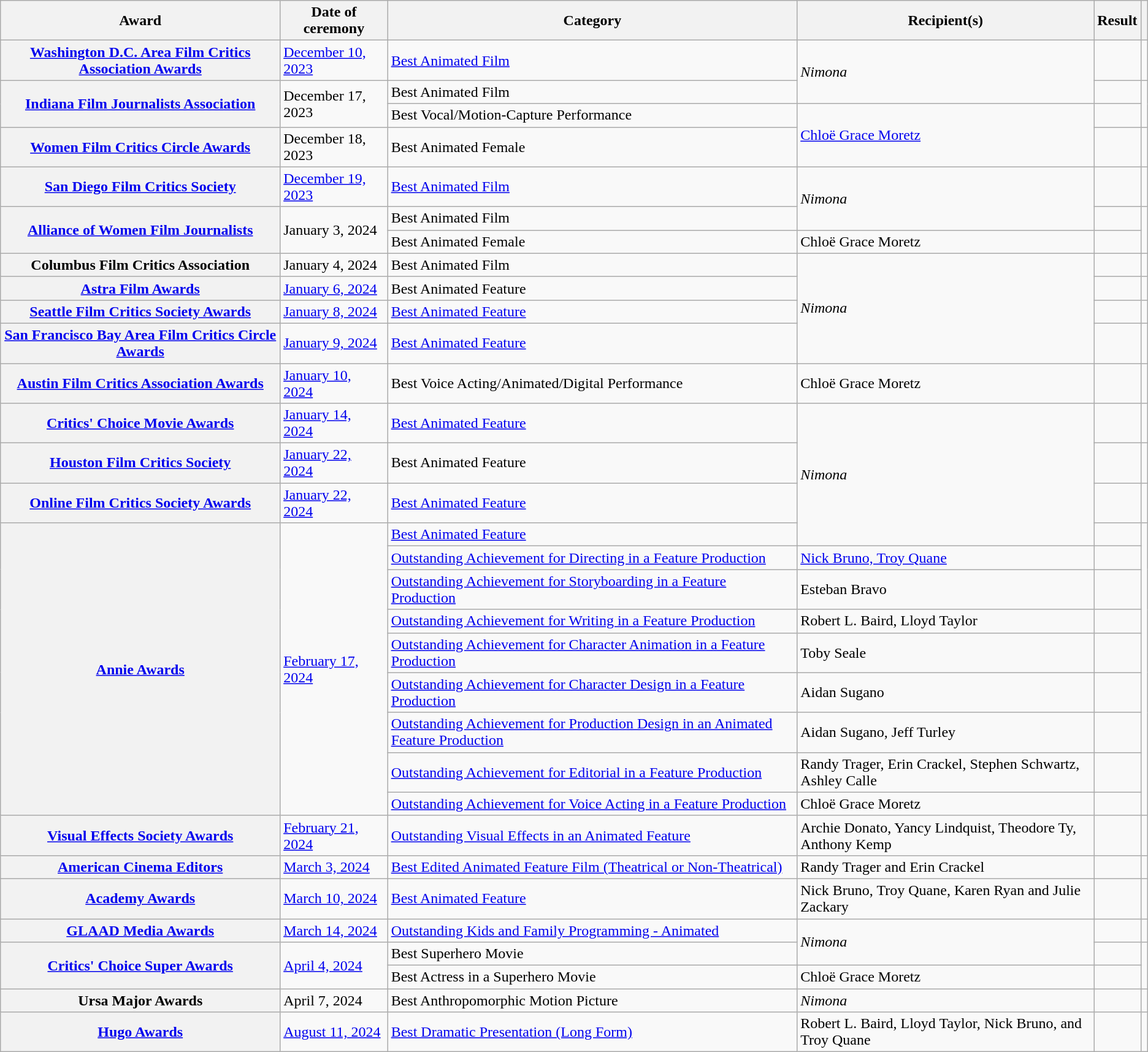<table class="wikitable sortable plainrowheaders">
<tr>
<th scope="col">Award</th>
<th scope="col">Date of ceremony</th>
<th scope="col">Category</th>
<th scope="col">Recipient(s)</th>
<th scope="col">Result</th>
<th scope="col" class="unsortable"></th>
</tr>
<tr>
<th scope="row"><a href='#'>Washington D.C. Area Film Critics Association Awards</a></th>
<td><a href='#'>December 10, 2023</a></td>
<td><a href='#'>Best Animated Film</a></td>
<td rowspan="2"><em>Nimona</em></td>
<td></td>
<td align="center"></td>
</tr>
<tr>
<th rowspan="2" scope="row"><a href='#'>Indiana Film Journalists Association</a></th>
<td rowspan="2">December 17, 2023</td>
<td>Best Animated Film</td>
<td></td>
<td rowspan="2" align="center"><br></td>
</tr>
<tr>
<td>Best Vocal/Motion-Capture Performance</td>
<td rowspan="2"><a href='#'>Chloë Grace Moretz</a></td>
<td></td>
</tr>
<tr>
<th scope="row"><a href='#'>Women Film Critics Circle Awards</a></th>
<td>December 18, 2023</td>
<td>Best Animated Female</td>
<td></td>
<td align="center"></td>
</tr>
<tr>
<th scope="row"><a href='#'>San Diego Film Critics Society</a></th>
<td><a href='#'>December 19, 2023</a></td>
<td><a href='#'>Best Animated Film</a></td>
<td rowspan="2"><em>Nimona</em></td>
<td></td>
<td align="center"></td>
</tr>
<tr>
<th rowspan="2" scope="row"><a href='#'>Alliance of Women Film Journalists</a></th>
<td rowspan="2">January 3, 2024</td>
<td>Best Animated Film</td>
<td></td>
<td rowspan="2" align="center"></td>
</tr>
<tr>
<td>Best Animated Female</td>
<td>Chloë Grace Moretz</td>
<td></td>
</tr>
<tr>
<th scope="row">Columbus Film Critics Association</th>
<td>January 4, 2024</td>
<td>Best Animated Film</td>
<td rowspan="4"><em>Nimona</em></td>
<td></td>
<td></td>
</tr>
<tr>
<th scope="row"><a href='#'>Astra Film Awards</a></th>
<td><a href='#'>January 6, 2024</a></td>
<td>Best Animated Feature</td>
<td></td>
<td align="center"></td>
</tr>
<tr>
<th scope="row"><a href='#'>Seattle Film Critics Society Awards</a></th>
<td><a href='#'>January 8, 2024</a></td>
<td><a href='#'>Best Animated Feature</a></td>
<td></td>
<td align="center"></td>
</tr>
<tr>
<th scope="row"><a href='#'>San Francisco Bay Area Film Critics Circle Awards</a></th>
<td><a href='#'>January 9, 2024</a></td>
<td><a href='#'>Best Animated Feature</a></td>
<td></td>
<td align="center"></td>
</tr>
<tr>
<th scope="row"><a href='#'>Austin Film Critics Association Awards</a></th>
<td><a href='#'>January 10, 2024</a></td>
<td>Best Voice Acting/Animated/Digital Performance</td>
<td>Chloë Grace Moretz</td>
<td></td>
<td align="center"></td>
</tr>
<tr>
<th scope="row"><a href='#'>Critics' Choice Movie Awards</a></th>
<td><a href='#'>January 14, 2024</a></td>
<td><a href='#'>Best Animated Feature</a></td>
<td rowspan="4"><em>Nimona</em></td>
<td></td>
<td align="center"></td>
</tr>
<tr>
<th scope="row"><a href='#'>Houston Film Critics Society</a></th>
<td><a href='#'>January 22, 2024</a></td>
<td>Best Animated Feature</td>
<td></td>
<td align="center"></td>
</tr>
<tr>
<th scope="row"><a href='#'>Online Film Critics Society Awards</a></th>
<td><a href='#'>January 22, 2024</a></td>
<td><a href='#'>Best Animated Feature</a></td>
<td></td>
<td align="center"></td>
</tr>
<tr>
<th rowspan="9" scope="row"><a href='#'>Annie Awards</a></th>
<td rowspan="9"><a href='#'>February 17, 2024</a></td>
<td><a href='#'>Best Animated Feature</a></td>
<td></td>
<td rowspan="9" align="center"></td>
</tr>
<tr>
<td><a href='#'>Outstanding Achievement for Directing in a Feature Production</a></td>
<td><a href='#'>Nick Bruno, Troy Quane</a></td>
<td></td>
</tr>
<tr>
<td><a href='#'>Outstanding Achievement for Storyboarding in a Feature Production</a></td>
<td>Esteban Bravo</td>
<td></td>
</tr>
<tr>
<td><a href='#'>Outstanding Achievement for Writing in a Feature Production</a></td>
<td>Robert L. Baird, Lloyd Taylor</td>
<td></td>
</tr>
<tr>
<td><a href='#'>Outstanding Achievement for Character Animation in a Feature Production</a></td>
<td>Toby Seale</td>
<td></td>
</tr>
<tr>
<td><a href='#'>Outstanding Achievement for Character Design in a Feature Production</a></td>
<td>Aidan Sugano</td>
<td></td>
</tr>
<tr>
<td><a href='#'>Outstanding Achievement for Production Design in an Animated Feature Production</a></td>
<td>Aidan Sugano, Jeff Turley</td>
<td></td>
</tr>
<tr>
<td><a href='#'>Outstanding Achievement for Editorial in a Feature Production</a></td>
<td>Randy Trager, Erin Crackel, Stephen Schwartz, Ashley Calle</td>
<td></td>
</tr>
<tr>
<td><a href='#'>Outstanding Achievement for Voice Acting in a Feature Production</a></td>
<td>Chloë Grace Moretz</td>
<td></td>
</tr>
<tr>
<th scope="row"><a href='#'>Visual Effects Society Awards</a></th>
<td><a href='#'>February 21, 2024</a></td>
<td><a href='#'>Outstanding Visual Effects in an Animated Feature</a></td>
<td>Archie Donato, Yancy Lindquist, Theodore Ty, Anthony Kemp</td>
<td></td>
<td align="center"></td>
</tr>
<tr>
<th scope="row"><a href='#'>American Cinema Editors</a></th>
<td><a href='#'>March 3, 2024</a></td>
<td><a href='#'>Best Edited Animated Feature Film (Theatrical or Non-Theatrical)</a></td>
<td>Randy Trager and Erin Crackel</td>
<td></td>
<td align="center"></td>
</tr>
<tr>
<th scope="row"><a href='#'>Academy Awards</a></th>
<td><a href='#'>March 10, 2024</a></td>
<td><a href='#'>Best Animated Feature</a></td>
<td>Nick Bruno, Troy Quane, Karen Ryan and Julie Zackary</td>
<td></td>
<td align="center"></td>
</tr>
<tr>
<th scope="row"><a href='#'>GLAAD Media Awards</a></th>
<td><a href='#'>March 14, 2024</a></td>
<td><a href='#'>Outstanding Kids and Family Programming - Animated</a></td>
<td rowspan="2"><em>Nimona</em></td>
<td></td>
<td align="center"></td>
</tr>
<tr>
<th scope="row" rowspan="2"><a href='#'>Critics' Choice Super Awards</a></th>
<td rowspan="2"><a href='#'>April 4, 2024</a></td>
<td>Best Superhero Movie</td>
<td></td>
<td align="center" rowspan="2"></td>
</tr>
<tr>
<td>Best Actress in a Superhero Movie</td>
<td>Chloë Grace Moretz</td>
<td></td>
</tr>
<tr>
<th scope="row">Ursa Major Awards</th>
<td>April 7, 2024</td>
<td>Best Anthropomorphic Motion Picture</td>
<td><em>Nimona</em></td>
<td></td>
<td align="center"></td>
</tr>
<tr>
<th scope="row"><a href='#'>Hugo Awards</a></th>
<td><a href='#'>August 11, 2024</a></td>
<td><a href='#'>Best Dramatic Presentation (Long Form)</a></td>
<td>Robert L. Baird, Lloyd Taylor, Nick Bruno, and Troy Quane</td>
<td></td>
<td align="center"></td>
</tr>
</table>
